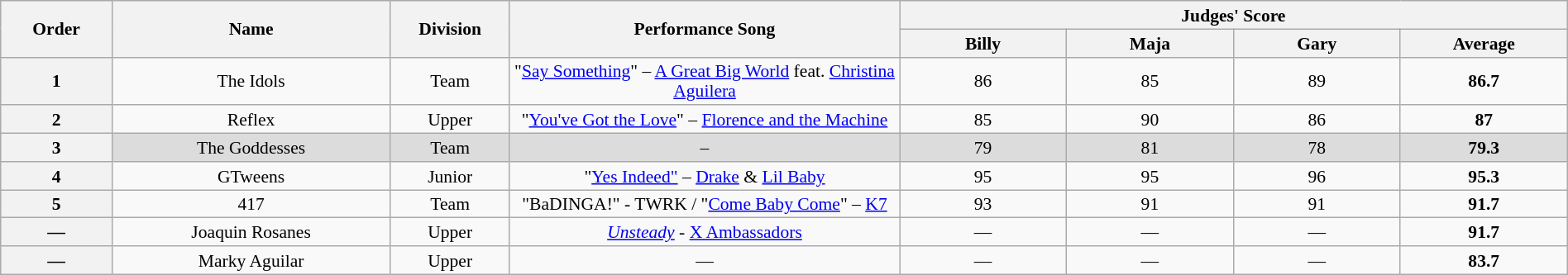<table class="wikitable" style="text-align:center; width:100%; font-size:90%; line-height:16px">
<tr>
<th rowspan="2" scope="col" style="width:04%;">Order</th>
<th rowspan="2" scope="col" style="width:10%;">Name</th>
<th rowspan="2" scope="col" style="width:04%;">Division</th>
<th rowspan="2" scope="col" style="width:14%;">Performance Song</th>
<th colspan="4" scope="col" style="width:24%;">Judges' Score</th>
</tr>
<tr>
<th style="width:06%;">Billy</th>
<th style="width:06%;">Maja</th>
<th style="width:06%;">Gary</th>
<th style="width:06%;">Average</th>
</tr>
<tr>
<th>1</th>
<td>The Idols</td>
<td>Team</td>
<td>"<a href='#'>Say Something</a>" – <a href='#'>A Great Big World</a> feat. <a href='#'>Christina Aguilera</a></td>
<td>86</td>
<td>85</td>
<td>89</td>
<td><strong>86.7</strong></td>
</tr>
<tr>
<th>2</th>
<td>Reflex</td>
<td>Upper</td>
<td>"<a href='#'>You've Got the Love</a>" – <a href='#'>Florence and the Machine</a></td>
<td>85</td>
<td>90</td>
<td>86</td>
<td><strong>87</strong></td>
</tr>
<tr style="background:#DCDCDC;">
<th>3</th>
<td>The Goddesses</td>
<td>Team</td>
<td>–</td>
<td>79</td>
<td>81</td>
<td>78</td>
<td><strong>79.3</strong></td>
</tr>
<tr>
<th>4</th>
<td>GTweens</td>
<td>Junior</td>
<td>"<a href='#'>Yes Indeed"</a> – <a href='#'>Drake</a> & <a href='#'>Lil Baby</a></td>
<td>95</td>
<td>95</td>
<td>96</td>
<td><strong>95.3</strong></td>
</tr>
<tr>
<th>5</th>
<td>417</td>
<td>Team</td>
<td>"BaDINGA!" - TWRK / "<a href='#'>Come Baby Come</a>" – <a href='#'>K7</a></td>
<td>93</td>
<td>91</td>
<td>91</td>
<td><strong>91.7</strong></td>
</tr>
<tr>
<th>—</th>
<td>Joaquin Rosanes</td>
<td>Upper</td>
<td><em><a href='#'>Unsteady</a></em> - <a href='#'>X Ambassadors</a></td>
<td>—</td>
<td>—</td>
<td>—</td>
<td><strong>91.7</strong></td>
</tr>
<tr>
<th>—</th>
<td>Marky Aguilar</td>
<td>Upper</td>
<td>—</td>
<td>—</td>
<td>—</td>
<td>—</td>
<td><strong>83.7</strong></td>
</tr>
</table>
